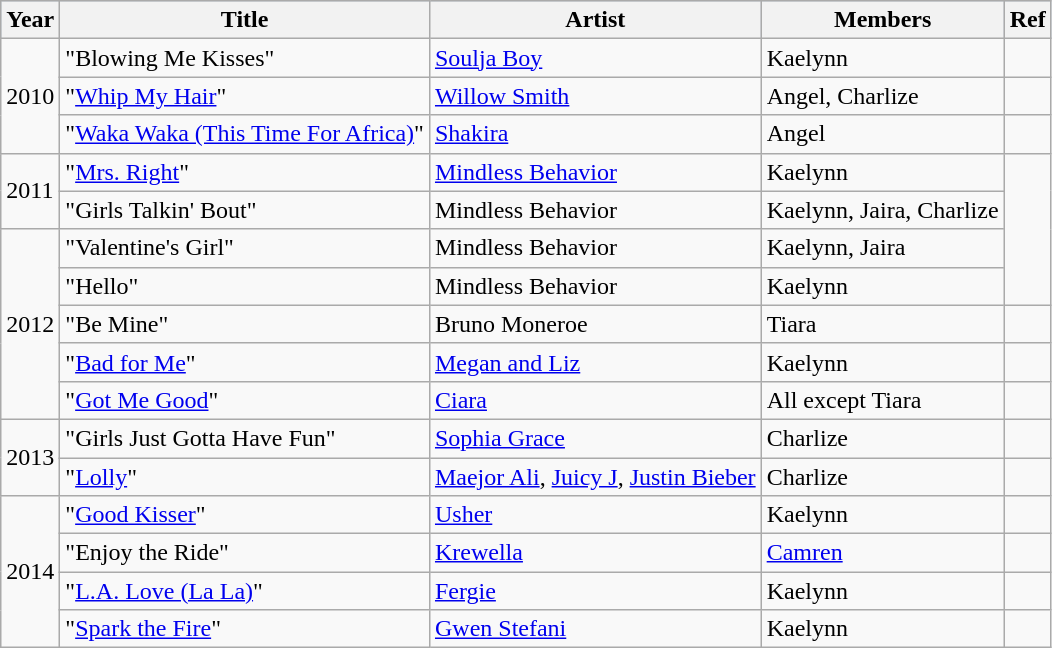<table class="wikitable sortable">
<tr style="background:#B0C4DE;">
<th>Year</th>
<th>Title</th>
<th>Artist</th>
<th>Members</th>
<th>Ref</th>
</tr>
<tr>
<td rowspan=3>2010</td>
<td>"Blowing Me Kisses"</td>
<td><a href='#'>Soulja Boy</a></td>
<td>Kaelynn</td>
<td></td>
</tr>
<tr>
<td>"<a href='#'>Whip My Hair</a>"</td>
<td><a href='#'>Willow Smith</a></td>
<td>Angel, Charlize</td>
<td></td>
</tr>
<tr>
<td>"<a href='#'>Waka Waka (This Time For Africa)</a>"</td>
<td><a href='#'>Shakira</a></td>
<td>Angel</td>
<td></td>
</tr>
<tr>
<td rowspan=2>2011</td>
<td>"<a href='#'>Mrs. Right</a>"</td>
<td><a href='#'>Mindless Behavior</a></td>
<td>Kaelynn</td>
<td rowspan=4></td>
</tr>
<tr>
<td>"Girls Talkin' Bout"</td>
<td>Mindless Behavior</td>
<td>Kaelynn, Jaira, Charlize</td>
</tr>
<tr>
<td rowspan=5>2012</td>
<td>"Valentine's Girl"</td>
<td>Mindless Behavior</td>
<td>Kaelynn, Jaira</td>
</tr>
<tr>
<td>"Hello"</td>
<td>Mindless Behavior</td>
<td>Kaelynn</td>
</tr>
<tr>
<td>"Be Mine"</td>
<td>Bruno Moneroe</td>
<td>Tiara</td>
<td></td>
</tr>
<tr>
<td>"<a href='#'>Bad for Me</a>"</td>
<td><a href='#'>Megan and Liz</a></td>
<td>Kaelynn</td>
<td></td>
</tr>
<tr>
<td>"<a href='#'>Got Me Good</a>"</td>
<td><a href='#'>Ciara</a></td>
<td>All except Tiara</td>
<td></td>
</tr>
<tr>
<td rowspan=2>2013</td>
<td>"Girls Just Gotta Have Fun"</td>
<td><a href='#'>Sophia Grace</a></td>
<td>Charlize</td>
<td></td>
</tr>
<tr>
<td>"<a href='#'>Lolly</a>"</td>
<td><a href='#'>Maejor Ali</a>, <a href='#'>Juicy J</a>, <a href='#'>Justin Bieber</a></td>
<td>Charlize</td>
<td></td>
</tr>
<tr>
<td rowspan=4>2014</td>
<td>"<a href='#'>Good Kisser</a>"</td>
<td><a href='#'>Usher</a></td>
<td>Kaelynn</td>
<td></td>
</tr>
<tr>
<td>"Enjoy the Ride"</td>
<td><a href='#'>Krewella</a></td>
<td><a href='#'>Camren</a></td>
<td></td>
</tr>
<tr>
<td>"<a href='#'>L.A. Love (La La)</a>"</td>
<td><a href='#'>Fergie</a></td>
<td>Kaelynn</td>
<td></td>
</tr>
<tr>
<td>"<a href='#'>Spark the Fire</a>"</td>
<td><a href='#'>Gwen Stefani</a></td>
<td>Kaelynn</td>
<td></td>
</tr>
</table>
